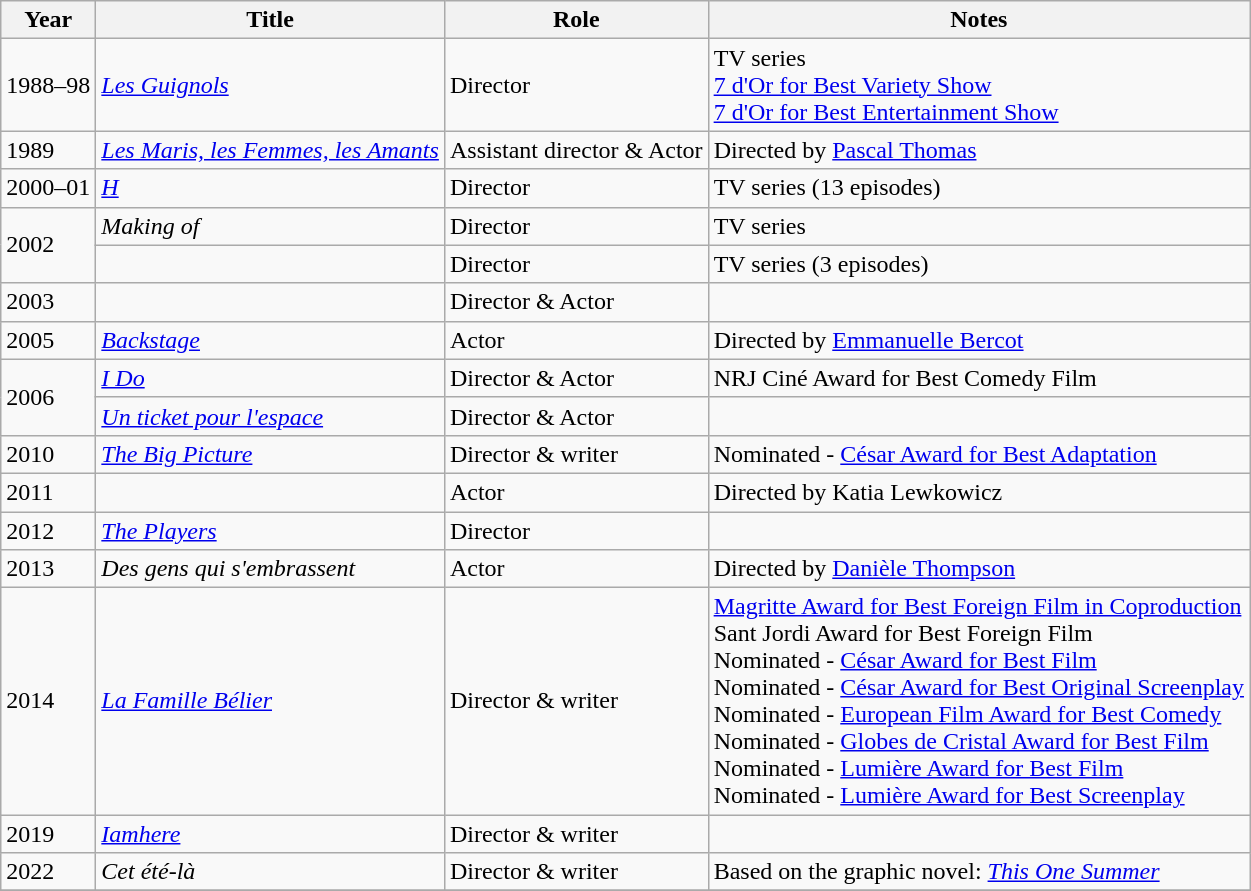<table class="wikitable sortable">
<tr>
<th>Year</th>
<th>Title</th>
<th>Role</th>
<th class="unsortable">Notes</th>
</tr>
<tr>
<td>1988–98</td>
<td><em><a href='#'>Les Guignols</a></em></td>
<td>Director</td>
<td>TV series<br><a href='#'>7 d'Or for Best Variety Show</a><br><a href='#'>7 d'Or for Best Entertainment Show</a></td>
</tr>
<tr>
<td>1989</td>
<td><em><a href='#'>Les Maris, les Femmes, les Amants</a></em></td>
<td>Assistant director & Actor</td>
<td>Directed by <a href='#'>Pascal Thomas</a></td>
</tr>
<tr>
<td>2000–01</td>
<td><em><a href='#'>H</a></em></td>
<td>Director</td>
<td>TV series (13 episodes)</td>
</tr>
<tr>
<td rowspan=2>2002</td>
<td><em>Making of</em></td>
<td>Director</td>
<td>TV series</td>
</tr>
<tr>
<td><em></em></td>
<td>Director</td>
<td>TV series (3 episodes)</td>
</tr>
<tr>
<td>2003</td>
<td><em></em></td>
<td>Director & Actor</td>
<td></td>
</tr>
<tr>
<td>2005</td>
<td><em><a href='#'>Backstage</a></em></td>
<td>Actor</td>
<td>Directed by <a href='#'>Emmanuelle Bercot</a></td>
</tr>
<tr>
<td rowspan=2>2006</td>
<td><em><a href='#'>I Do</a></em></td>
<td>Director & Actor</td>
<td>NRJ Ciné Award for Best Comedy Film</td>
</tr>
<tr>
<td><em><a href='#'>Un ticket pour l'espace</a></em></td>
<td>Director & Actor</td>
<td></td>
</tr>
<tr>
<td>2010</td>
<td><em><a href='#'>The Big Picture</a></em></td>
<td>Director & writer</td>
<td>Nominated - <a href='#'>César Award for Best Adaptation</a></td>
</tr>
<tr>
<td>2011</td>
<td><em></em></td>
<td>Actor</td>
<td>Directed by Katia Lewkowicz</td>
</tr>
<tr>
<td>2012</td>
<td><em><a href='#'>The Players</a></em></td>
<td>Director</td>
<td></td>
</tr>
<tr>
<td>2013</td>
<td><em>Des gens qui s'embrassent</em></td>
<td>Actor</td>
<td>Directed by <a href='#'>Danièle Thompson</a></td>
</tr>
<tr>
<td>2014</td>
<td><em><a href='#'>La Famille Bélier</a></em></td>
<td>Director & writer</td>
<td><a href='#'>Magritte Award for Best Foreign Film in Coproduction</a><br>Sant Jordi Award for Best Foreign Film<br>Nominated - <a href='#'>César Award for Best Film</a><br>Nominated - <a href='#'>César Award for Best Original Screenplay</a><br>Nominated - <a href='#'>European Film Award for Best Comedy</a><br>Nominated - <a href='#'>Globes de Cristal Award for Best Film</a><br>Nominated - <a href='#'>Lumière Award for Best Film</a><br>Nominated - <a href='#'>Lumière Award for Best Screenplay</a></td>
</tr>
<tr>
<td>2019</td>
<td><em><a href='#'>Iamhere</a></em></td>
<td>Director & writer</td>
<td></td>
</tr>
<tr>
<td>2022</td>
<td><em>Cet été-là</em></td>
<td>Director & writer</td>
<td>Based on the graphic novel: <em><a href='#'>This One Summer</a></em></td>
</tr>
<tr>
</tr>
</table>
